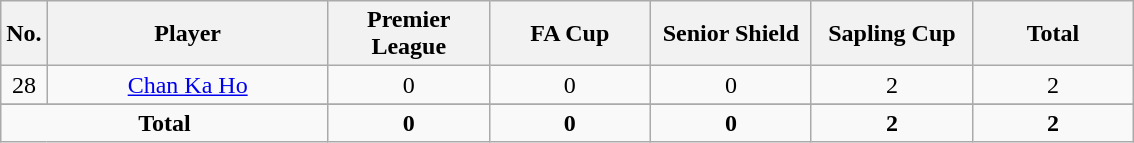<table class="wikitable sortable alternance"  style="text-align:center">
<tr>
<th width=10><strong>No.</strong></th>
<th scope="col" style="width:180px;"><strong>Player</strong></th>
<th width=100>Premier League</th>
<th width=100>FA Cup</th>
<th width=100>Senior Shield</th>
<th width=100>Sapling Cup</th>
<th width=100>Total</th>
</tr>
<tr>
<td>28</td>
<td> <a href='#'>Chan Ka Ho</a></td>
<td>0</td>
<td>0</td>
<td>0</td>
<td>2</td>
<td>2</td>
</tr>
<tr>
</tr>
<tr class="sortbottom">
<td colspan="2"><strong>Total</strong></td>
<td><strong>0</strong></td>
<td><strong>0</strong></td>
<td><strong>0</strong></td>
<td><strong>2</strong></td>
<td><strong>2</strong></td>
</tr>
</table>
